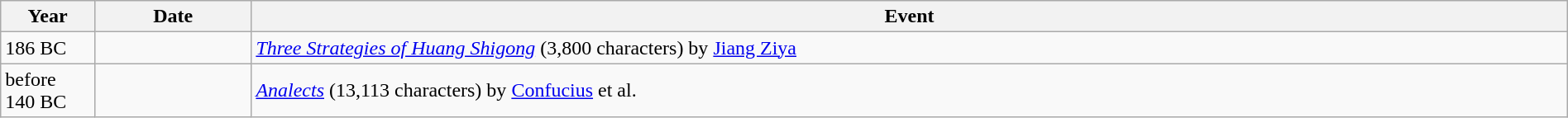<table class="wikitable" style="width:100%;">
<tr>
<th style="width:6%">Year</th>
<th style="width:10%">Date</th>
<th>Event</th>
</tr>
<tr>
<td>186 BC</td>
<td></td>
<td><em><a href='#'>Three Strategies of Huang Shigong</a></em> (3,800 characters) by <a href='#'>Jiang Ziya</a></td>
</tr>
<tr>
<td>before 140 BC</td>
<td></td>
<td><em><a href='#'>Analects</a></em> (13,113 characters) by <a href='#'>Confucius</a> et al.</td>
</tr>
</table>
